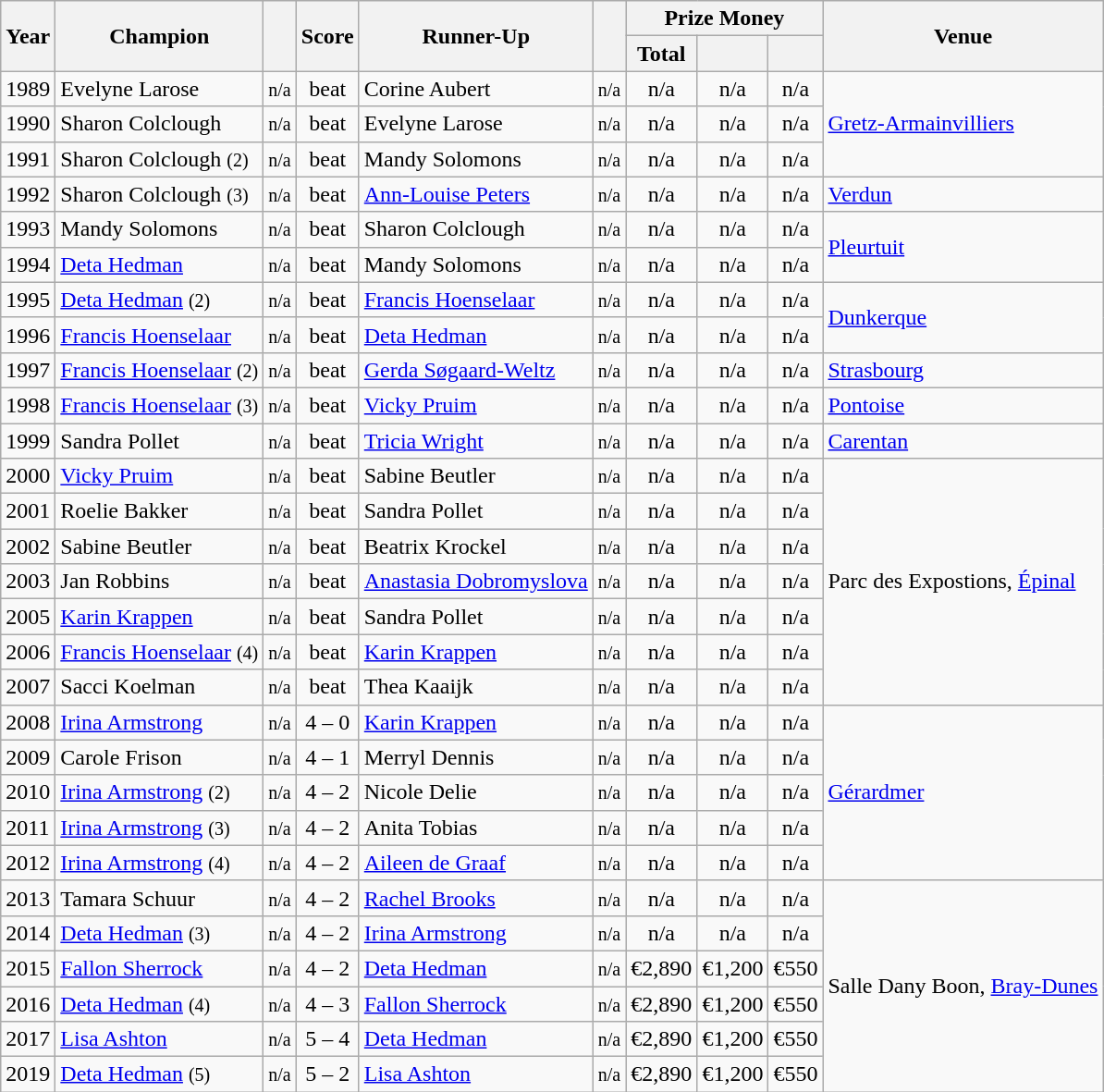<table class="wikitable sortable">
<tr>
<th rowspan=2>Year</th>
<th rowspan=2>Champion</th>
<th rowspan=2></th>
<th rowspan=2>Score</th>
<th rowspan=2>Runner-Up</th>
<th rowspan=2></th>
<th colspan=3>Prize Money</th>
<th rowspan=2>Venue</th>
</tr>
<tr>
<th>Total</th>
<th></th>
<th></th>
</tr>
<tr>
<td>1989</td>
<td> Evelyne Larose</td>
<td align=center><small><span>n/a</span></small></td>
<td align=center>beat</td>
<td> Corine Aubert</td>
<td align=center><small><span>n/a</span></small></td>
<td align=center>n/a</td>
<td align=center>n/a</td>
<td align=center>n/a</td>
<td rowspan=3><a href='#'>Gretz-Armainvilliers</a></td>
</tr>
<tr>
<td>1990</td>
<td> Sharon Colclough</td>
<td align=center><small><span>n/a</span></small></td>
<td align=center>beat</td>
<td> Evelyne Larose</td>
<td align=center><small><span>n/a</span></small></td>
<td align=center>n/a</td>
<td align=center>n/a</td>
<td align=center>n/a</td>
</tr>
<tr>
<td>1991</td>
<td> Sharon Colclough <small>(2)</small></td>
<td align=center><small><span>n/a</span></small></td>
<td align=center>beat</td>
<td> Mandy Solomons</td>
<td align=center><small><span>n/a</span></small></td>
<td align=center>n/a</td>
<td align=center>n/a</td>
<td align=center>n/a</td>
</tr>
<tr>
<td>1992</td>
<td> Sharon Colclough <small>(3)</small></td>
<td align=center><small><span>n/a</span></small></td>
<td align=center>beat</td>
<td> <a href='#'>Ann-Louise Peters</a></td>
<td align=center><small><span>n/a</span></small></td>
<td align=center>n/a</td>
<td align=center>n/a</td>
<td align=center>n/a</td>
<td><a href='#'>Verdun</a></td>
</tr>
<tr>
<td>1993</td>
<td> Mandy Solomons</td>
<td align=center><small><span>n/a</span></small></td>
<td align=center>beat</td>
<td> Sharon Colclough</td>
<td align=center><small><span>n/a</span></small></td>
<td align=center>n/a</td>
<td align=center>n/a</td>
<td align=center>n/a</td>
<td rowspan=2><a href='#'>Pleurtuit</a></td>
</tr>
<tr>
<td>1994</td>
<td> <a href='#'>Deta Hedman</a></td>
<td align=center><small><span>n/a</span></small></td>
<td align=center>beat</td>
<td> Mandy Solomons</td>
<td align=center><small><span>n/a</span></small></td>
<td align=center>n/a</td>
<td align=center>n/a</td>
<td align=center>n/a</td>
</tr>
<tr>
<td>1995</td>
<td> <a href='#'>Deta Hedman</a> <small>(2)</small></td>
<td align=center><small><span>n/a</span></small></td>
<td align=center>beat</td>
<td> <a href='#'>Francis Hoenselaar</a></td>
<td align=center><small><span>n/a</span></small></td>
<td align=center>n/a</td>
<td align=center>n/a</td>
<td align=center>n/a</td>
<td rowspan=2><a href='#'>Dunkerque</a></td>
</tr>
<tr>
<td>1996</td>
<td> <a href='#'>Francis Hoenselaar</a></td>
<td align=center><small><span>n/a</span></small></td>
<td align=center>beat</td>
<td> <a href='#'>Deta Hedman</a></td>
<td align=center><small><span>n/a</span></small></td>
<td align=center>n/a</td>
<td align=center>n/a</td>
<td align=center>n/a</td>
</tr>
<tr>
<td>1997</td>
<td> <a href='#'>Francis Hoenselaar</a> <small>(2)</small></td>
<td align=center><small><span>n/a</span></small></td>
<td align=center>beat</td>
<td> <a href='#'>Gerda Søgaard-Weltz</a></td>
<td align=center><small><span>n/a</span></small></td>
<td align=center>n/a</td>
<td align=center>n/a</td>
<td align=center>n/a</td>
<td><a href='#'>Strasbourg</a></td>
</tr>
<tr>
<td>1998</td>
<td> <a href='#'>Francis Hoenselaar</a> <small>(3)</small></td>
<td align=center><small><span>n/a</span></small></td>
<td align=center>beat</td>
<td> <a href='#'>Vicky Pruim</a></td>
<td align=center><small><span>n/a</span></small></td>
<td align=center>n/a</td>
<td align=center>n/a</td>
<td align=center>n/a</td>
<td><a href='#'>Pontoise</a></td>
</tr>
<tr>
<td>1999</td>
<td> Sandra Pollet</td>
<td align=center><small><span>n/a</span></small></td>
<td align=center>beat</td>
<td> <a href='#'>Tricia Wright</a></td>
<td align=center><small><span>n/a</span></small></td>
<td align=center>n/a</td>
<td align=center>n/a</td>
<td align=center>n/a</td>
<td><a href='#'>Carentan</a></td>
</tr>
<tr>
<td>2000</td>
<td> <a href='#'>Vicky Pruim</a></td>
<td align=center><small><span>n/a</span></small></td>
<td align=center>beat</td>
<td> Sabine Beutler</td>
<td align=center><small><span>n/a</span></small></td>
<td align=center>n/a</td>
<td align=center>n/a</td>
<td align=center>n/a</td>
<td rowspan=7>Parc des Expostions, <a href='#'>Épinal</a></td>
</tr>
<tr>
<td>2001</td>
<td> Roelie Bakker</td>
<td align=center><small><span>n/a</span></small></td>
<td align=center>beat</td>
<td> Sandra Pollet</td>
<td align=center><small><span>n/a</span></small></td>
<td align=center>n/a</td>
<td align=center>n/a</td>
<td align=center>n/a</td>
</tr>
<tr>
<td>2002</td>
<td> Sabine Beutler</td>
<td align=center><small><span>n/a</span></small></td>
<td align=center>beat</td>
<td> Beatrix Krockel</td>
<td align=center><small><span>n/a</span></small></td>
<td align=center>n/a</td>
<td align=center>n/a</td>
<td align=center>n/a</td>
</tr>
<tr>
<td>2003</td>
<td> Jan Robbins</td>
<td align=center><small><span>n/a</span></small></td>
<td align=center>beat</td>
<td> <a href='#'>Anastasia Dobromyslova</a></td>
<td align=center><small><span>n/a</span></small></td>
<td align=center>n/a</td>
<td align=center>n/a</td>
<td align=center>n/a</td>
</tr>
<tr>
<td>2005</td>
<td> <a href='#'>Karin Krappen</a></td>
<td align=center><small><span>n/a</span></small></td>
<td align=center>beat</td>
<td> Sandra Pollet</td>
<td align=center><small><span>n/a</span></small></td>
<td align=center>n/a</td>
<td align=center>n/a</td>
<td align=center>n/a</td>
</tr>
<tr>
<td>2006</td>
<td> <a href='#'>Francis Hoenselaar</a> <small>(4)</small></td>
<td align=center><small><span>n/a</span></small></td>
<td align=center>beat</td>
<td> <a href='#'>Karin Krappen</a></td>
<td align=center><small><span>n/a</span></small></td>
<td align=center>n/a</td>
<td align=center>n/a</td>
<td align=center>n/a</td>
</tr>
<tr>
<td>2007</td>
<td> Sacci Koelman</td>
<td align=center><small><span>n/a</span></small></td>
<td align=center>beat</td>
<td> Thea Kaaijk</td>
<td align=center><small><span>n/a</span></small></td>
<td align=center>n/a</td>
<td align=center>n/a</td>
<td align=center>n/a</td>
</tr>
<tr>
<td>2008</td>
<td> <a href='#'>Irina Armstrong</a></td>
<td align=center><small><span>n/a</span></small></td>
<td align=center>4 – 0</td>
<td> <a href='#'>Karin Krappen</a></td>
<td align=center><small><span>n/a</span></small></td>
<td align=center>n/a</td>
<td align=center>n/a</td>
<td align=center>n/a</td>
<td rowspan=5><a href='#'>Gérardmer</a></td>
</tr>
<tr>
<td>2009</td>
<td> Carole Frison</td>
<td align=center><small><span>n/a</span></small></td>
<td align=center>4 – 1</td>
<td> Merryl Dennis</td>
<td align=center><small><span>n/a</span></small></td>
<td align=center>n/a</td>
<td align=center>n/a</td>
<td align=center>n/a</td>
</tr>
<tr>
<td>2010</td>
<td> <a href='#'>Irina Armstrong</a> <small>(2)</small></td>
<td align=center><small><span>n/a</span></small></td>
<td align=center>4 – 2</td>
<td>  Nicole Delie</td>
<td align=center><small><span>n/a</span></small></td>
<td align=center>n/a</td>
<td align=center>n/a</td>
<td align=center>n/a</td>
</tr>
<tr>
<td>2011</td>
<td> <a href='#'>Irina Armstrong</a> <small>(3)</small></td>
<td align=center><small><span>n/a</span></small></td>
<td align=center>4 – 2</td>
<td> Anita Tobias</td>
<td align=center><small><span>n/a</span></small></td>
<td align=center>n/a</td>
<td align=center>n/a</td>
<td align=center>n/a</td>
</tr>
<tr>
<td>2012</td>
<td> <a href='#'>Irina Armstrong</a> <small>(4)</small></td>
<td align=center><small><span>n/a</span></small></td>
<td align=center>4 – 2</td>
<td> <a href='#'>Aileen de Graaf</a></td>
<td align=center><small><span>n/a</span></small></td>
<td align=center>n/a</td>
<td align=center>n/a</td>
<td align=center>n/a</td>
</tr>
<tr>
<td>2013</td>
<td> Tamara Schuur</td>
<td align=center><small><span>n/a</span></small></td>
<td align=center>4 – 2</td>
<td> <a href='#'>Rachel Brooks</a></td>
<td align=center><small><span>n/a</span></small></td>
<td align=center>n/a</td>
<td align=center>n/a</td>
<td align=center>n/a</td>
<td rowspan=6>Salle Dany Boon, <a href='#'>Bray-Dunes</a></td>
</tr>
<tr>
<td>2014</td>
<td> <a href='#'>Deta Hedman</a> <small>(3)</small></td>
<td align=center><small><span>n/a</span></small></td>
<td align=center>4 – 2</td>
<td> <a href='#'>Irina Armstrong</a></td>
<td align=center><small><span>n/a</span></small></td>
<td align=center>n/a</td>
<td align=center>n/a</td>
<td align=center>n/a</td>
</tr>
<tr>
<td>2015</td>
<td> <a href='#'>Fallon Sherrock</a></td>
<td align=center><small><span>n/a</span></small></td>
<td align=center>4 – 2</td>
<td> <a href='#'>Deta Hedman</a></td>
<td align=center><small><span>n/a</span></small></td>
<td align=center>€2,890</td>
<td align=center>€1,200</td>
<td align=center>€550</td>
</tr>
<tr>
<td>2016</td>
<td> <a href='#'>Deta Hedman</a> <small>(4)</small></td>
<td align=center><small><span>n/a</span></small></td>
<td align=center>4 – 3</td>
<td> <a href='#'>Fallon Sherrock</a></td>
<td align=center><small><span>n/a</span></small></td>
<td align=center>€2,890</td>
<td align=center>€1,200</td>
<td align=center>€550</td>
</tr>
<tr>
<td>2017</td>
<td> <a href='#'>Lisa Ashton</a></td>
<td align=center><small><span>n/a</span></small></td>
<td align=center>5 – 4</td>
<td> <a href='#'>Deta Hedman</a></td>
<td align=center><small><span>n/a</span></small></td>
<td align=center>€2,890</td>
<td align=center>€1,200</td>
<td align=center>€550</td>
</tr>
<tr>
<td>2019</td>
<td> <a href='#'>Deta Hedman</a> <small>(5)</small></td>
<td align=center><small><span>n/a</span></small></td>
<td align=center>5 – 2</td>
<td> <a href='#'>Lisa Ashton</a></td>
<td align=center><small><span>n/a</span></small></td>
<td align=center>€2,890</td>
<td align=center>€1,200</td>
<td align=center>€550</td>
</tr>
</table>
